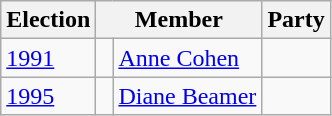<table class="wikitable">
<tr>
<th>Election</th>
<th colspan="2">Member</th>
<th>Party</th>
</tr>
<tr>
<td><a href='#'>1991</a></td>
<td> </td>
<td><a href='#'>Anne Cohen</a></td>
<td></td>
</tr>
<tr>
<td><a href='#'>1995</a></td>
<td> </td>
<td><a href='#'>Diane Beamer</a></td>
<td></td>
</tr>
</table>
